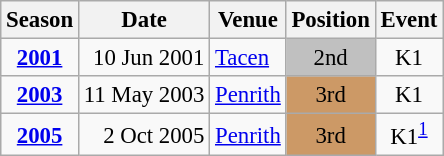<table class="wikitable" style="text-align:center; font-size:95%;">
<tr>
<th>Season</th>
<th>Date</th>
<th>Venue</th>
<th>Position</th>
<th>Event</th>
</tr>
<tr>
<td><strong><a href='#'>2001</a></strong></td>
<td align=right>10 Jun 2001</td>
<td align=left><a href='#'>Tacen</a></td>
<td bgcolor=silver>2nd</td>
<td>K1</td>
</tr>
<tr>
<td><strong><a href='#'>2003</a></strong></td>
<td align=right>11 May 2003</td>
<td align=left><a href='#'>Penrith</a></td>
<td bgcolor=cc9966>3rd</td>
<td>K1</td>
</tr>
<tr>
<td><strong><a href='#'>2005</a></strong></td>
<td align=right>2 Oct 2005</td>
<td align=left><a href='#'>Penrith</a></td>
<td bgcolor=cc9966>3rd</td>
<td>K1<sup><a href='#'>1</a></sup></td>
</tr>
</table>
